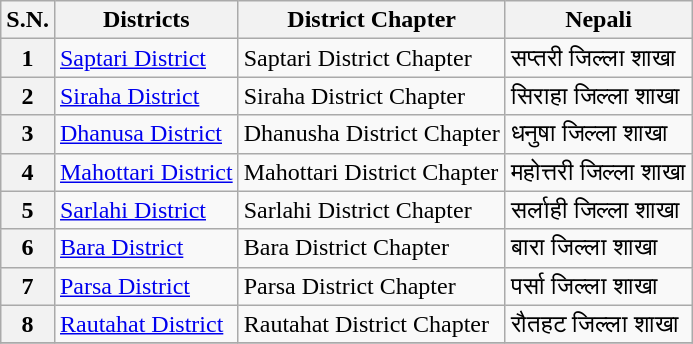<table class="wikitable sortable">
<tr style="text-align:center;">
<th>S.N.</th>
<th>Districts</th>
<th>District Chapter</th>
<th>Nepali</th>
</tr>
<tr>
<th>1</th>
<td><a href='#'>Saptari District</a></td>
<td>Saptari District Chapter</td>
<td>सप्तरी जिल्ला शाखा</td>
</tr>
<tr>
<th>2</th>
<td><a href='#'>Siraha District</a></td>
<td>Siraha District Chapter</td>
<td>सिराहा जिल्ला शाखा</td>
</tr>
<tr>
<th>3</th>
<td><a href='#'>Dhanusa District</a></td>
<td>Dhanusha District Chapter</td>
<td>धनुषा जिल्ला शाखा</td>
</tr>
<tr>
<th>4</th>
<td><a href='#'>Mahottari District</a></td>
<td>Mahottari District Chapter</td>
<td>महोत्तरी जिल्ला शाखा</td>
</tr>
<tr>
<th>5</th>
<td><a href='#'>Sarlahi District</a></td>
<td>Sarlahi District Chapter</td>
<td>सर्लाही जिल्ला शाखा</td>
</tr>
<tr>
<th>6</th>
<td><a href='#'>Bara District</a></td>
<td>Bara District Chapter</td>
<td>बारा जिल्ला शाखा</td>
</tr>
<tr>
<th>7</th>
<td><a href='#'>Parsa District</a></td>
<td>Parsa District Chapter</td>
<td>पर्सा जिल्ला शाखा</td>
</tr>
<tr>
<th>8</th>
<td><a href='#'>Rautahat District</a></td>
<td>Rautahat District Chapter</td>
<td>रौतहट जिल्ला शाखा</td>
</tr>
<tr>
</tr>
</table>
